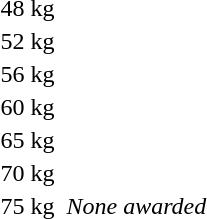<table>
<tr>
<td rowspan=2>48 kg</td>
<td rowspan=2></td>
<td rowspan=2></td>
<td></td>
</tr>
<tr>
<td></td>
</tr>
<tr>
<td rowspan=2>52 kg</td>
<td rowspan=2></td>
<td rowspan=2></td>
<td></td>
</tr>
<tr>
<td></td>
</tr>
<tr>
<td rowspan=2>56 kg</td>
<td rowspan=2></td>
<td rowspan=2></td>
<td></td>
</tr>
<tr>
<td></td>
</tr>
<tr>
<td rowspan=2>60 kg</td>
<td rowspan=2></td>
<td rowspan=2></td>
<td></td>
</tr>
<tr>
<td></td>
</tr>
<tr>
<td rowspan=2>65 kg</td>
<td rowspan=2></td>
<td rowspan=2></td>
<td></td>
</tr>
<tr>
<td></td>
</tr>
<tr>
<td rowspan=2>70 kg</td>
<td rowspan=2></td>
<td rowspan=2></td>
<td></td>
</tr>
<tr>
<td></td>
</tr>
<tr>
<td rowspan=2>75 kg</td>
<td rowspan=2></td>
<td rowspan=2><em>None awarded</em></td>
<td></td>
</tr>
<tr>
<td></td>
</tr>
</table>
